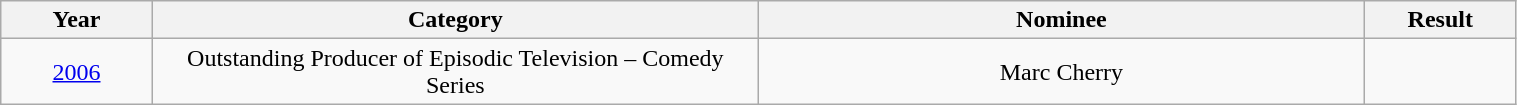<table class="wikitable" width="80%">
<tr>
<th width="10%">Year</th>
<th width="40%">Category</th>
<th width="40%">Nominee</th>
<th width="10%">Result</th>
</tr>
<tr>
<td align="center"><a href='#'>2006</a></td>
<td align="center">Outstanding Producer of Episodic Television – Comedy Series</td>
<td align="center">Marc Cherry</td>
<td></td>
</tr>
</table>
